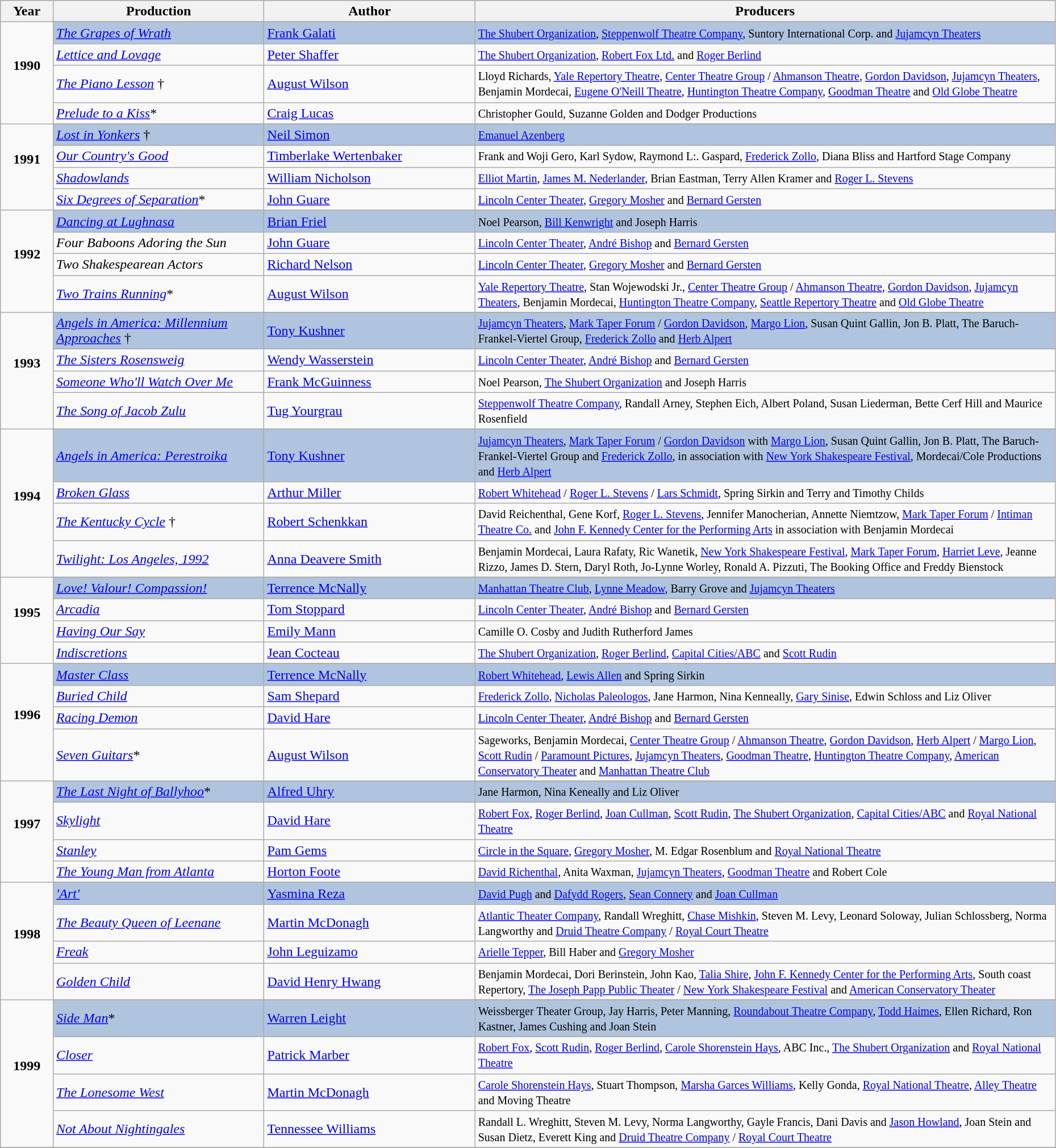<table class="wikitable" style="width:98%;">
<tr style="background:#bebebe;">
<th style="width:5%;">Year</th>
<th style="width:20%;">Production</th>
<th style="width:20%;">Author</th>
<th style="width:55%;">Producers</th>
</tr>
<tr>
<td rowspan="5" align="center"><strong>1990</strong><br><br></td>
</tr>
<tr style="background:#B0C4DE">
<td><em><a href='#'>The Grapes of Wrath</a></em></td>
<td><a href='#'>Frank Galati</a></td>
<td><small><a href='#'>The Shubert Organization</a>, <a href='#'>Steppenwolf Theatre Company</a>, Suntory International Corp. and <a href='#'>Jujamcyn Theaters</a></small></td>
</tr>
<tr>
<td><em><a href='#'>Lettice and Lovage</a></em></td>
<td><a href='#'>Peter Shaffer</a></td>
<td><small><a href='#'>The Shubert Organization</a>, <a href='#'>Robert Fox Ltd.</a> and <a href='#'>Roger Berlind</a></small></td>
</tr>
<tr>
<td><em><a href='#'>The Piano Lesson</a></em> †</td>
<td><a href='#'>August Wilson</a></td>
<td><small>Lloyd Richards, <a href='#'>Yale Repertory Theatre</a>, <a href='#'>Center Theatre Group</a> / <a href='#'>Ahmanson Theatre</a>, <a href='#'>Gordon Davidson</a>, <a href='#'>Jujamcyn Theaters</a>, Benjamin Mordecai, <a href='#'>Eugene O'Neill Theatre</a>, <a href='#'>Huntington Theatre Company</a>, <a href='#'>Goodman Theatre</a> and <a href='#'>Old Globe Theatre</a></small></td>
</tr>
<tr>
<td><em><a href='#'>Prelude to a Kiss</a></em>*</td>
<td><a href='#'>Craig Lucas</a></td>
<td><small>Christopher Gould, Suzanne Golden and Dodger Productions</small></td>
</tr>
<tr>
<td rowspan="5" align="center"><strong>1991</strong><br><br></td>
</tr>
<tr style="background:#B0C4DE">
<td><em><a href='#'>Lost in Yonkers</a></em> †</td>
<td><a href='#'>Neil Simon</a></td>
<td><small><a href='#'>Emanuel Azenberg</a></small></td>
</tr>
<tr>
<td><em><a href='#'>Our Country's Good</a></em></td>
<td><a href='#'>Timberlake Wertenbaker</a></td>
<td><small>Frank and Woji Gero, Karl Sydow, Raymond L:. Gaspard, <a href='#'>Frederick Zollo</a>, Diana Bliss and Hartford Stage Company</small></td>
</tr>
<tr>
<td><em><a href='#'>Shadowlands</a></em></td>
<td><a href='#'>William Nicholson</a></td>
<td><small><a href='#'>Elliot Martin</a>, <a href='#'>James M. Nederlander</a>, Brian Eastman, Terry Allen Kramer and <a href='#'>Roger L. Stevens</a></small></td>
</tr>
<tr>
<td><em><a href='#'>Six Degrees of Separation</a></em>*</td>
<td><a href='#'>John Guare</a></td>
<td><small><a href='#'>Lincoln Center Theater</a>, <a href='#'>Gregory Mosher</a> and <a href='#'>Bernard Gersten</a></small></td>
</tr>
<tr>
<td rowspan="5" align="center"><strong>1992</strong><br><br></td>
</tr>
<tr style="background:#B0C4DE">
<td><em><a href='#'>Dancing at Lughnasa</a></em></td>
<td><a href='#'>Brian Friel</a></td>
<td><small>Noel Pearson, <a href='#'>Bill Kenwright</a> and Joseph Harris</small></td>
</tr>
<tr>
<td><em>Four Baboons Adoring the Sun</em></td>
<td><a href='#'>John Guare</a></td>
<td><small><a href='#'>Lincoln Center Theater</a>, <a href='#'>André Bishop</a> and <a href='#'>Bernard Gersten</a></small></td>
</tr>
<tr>
<td><em>Two Shakespearean Actors</em></td>
<td><a href='#'>Richard Nelson</a></td>
<td><small><a href='#'>Lincoln Center Theater</a>, <a href='#'>Gregory Mosher</a> and <a href='#'>Bernard Gersten</a></small></td>
</tr>
<tr>
<td><em><a href='#'>Two Trains Running</a></em>*</td>
<td><a href='#'>August Wilson</a></td>
<td><small><a href='#'>Yale Repertory Theatre</a>, Stan Wojewodski Jr., <a href='#'>Center Theatre Group</a> / <a href='#'>Ahmanson Theatre</a>, <a href='#'>Gordon Davidson</a>, <a href='#'>Jujamcyn Theaters</a>, Benjamin Mordecai, <a href='#'>Huntington Theatre Company</a>, <a href='#'>Seattle Repertory Theatre</a> and <a href='#'>Old Globe Theatre</a></small></td>
</tr>
<tr>
<td rowspan="5" align="center"><strong>1993</strong><br><br></td>
</tr>
<tr style="background:#B0C4DE">
<td><em><a href='#'>Angels in America: Millennium Approaches</a></em> †</td>
<td><a href='#'>Tony Kushner</a></td>
<td><small><a href='#'>Jujamcyn Theaters</a>, <a href='#'>Mark Taper Forum</a> / <a href='#'>Gordon Davidson</a>, <a href='#'>Margo Lion</a>, Susan Quint Gallin, Jon B. Platt, The Baruch-Frankel-Viertel Group, <a href='#'>Frederick Zollo</a> and <a href='#'>Herb Alpert</a></small></td>
</tr>
<tr>
<td><em><a href='#'>The Sisters Rosensweig</a></em></td>
<td><a href='#'>Wendy Wasserstein</a></td>
<td><small><a href='#'>Lincoln Center Theater</a>, <a href='#'>André Bishop</a> and <a href='#'>Bernard Gersten</a></small></td>
</tr>
<tr>
<td><em><a href='#'>Someone Who'll Watch Over Me</a></em></td>
<td><a href='#'>Frank McGuinness</a></td>
<td><small>Noel Pearson, <a href='#'>The Shubert Organization</a> and Joseph Harris</small></td>
</tr>
<tr>
<td><em><a href='#'>The Song of Jacob Zulu</a></em></td>
<td><a href='#'>Tug Yourgrau</a></td>
<td><small><a href='#'>Steppenwolf Theatre Company</a>, Randall Arney, Stephen Eich, Albert Poland, Susan Liederman, Bette Cerf Hill and Maurice Rosenfield</small></td>
</tr>
<tr>
<td rowspan="5" align="center"><strong>1994</strong><br><br></td>
</tr>
<tr style="background:#B0C4DE">
<td><em><a href='#'>Angels in America: Perestroika</a></em></td>
<td><a href='#'>Tony Kushner</a></td>
<td><small><a href='#'>Jujamcyn Theaters</a>, <a href='#'>Mark Taper Forum</a> / <a href='#'>Gordon Davidson</a> with <a href='#'>Margo Lion</a>, Susan Quint Gallin, Jon B. Platt, The Baruch-Frankel-Viertel Group and <a href='#'>Frederick Zollo</a>, in association with <a href='#'>New York Shakespeare Festival</a>, Mordecai/Cole Productions and <a href='#'>Herb Alpert</a></small></td>
</tr>
<tr>
<td><em><a href='#'>Broken Glass</a></em></td>
<td><a href='#'>Arthur Miller</a></td>
<td><small><a href='#'>Robert Whitehead</a> / <a href='#'>Roger L. Stevens</a> / <a href='#'>Lars Schmidt</a>, Spring Sirkin and Terry and Timothy Childs</small></td>
</tr>
<tr>
<td><em><a href='#'>The Kentucky Cycle</a></em> †</td>
<td><a href='#'>Robert Schenkkan</a></td>
<td><small>David Reichenthal, Gene Korf, <a href='#'>Roger L. Stevens</a>, Jennifer Manocherian, Annette Niemtzow, <a href='#'>Mark Taper Forum</a> / <a href='#'>Intiman Theatre Co.</a> and <a href='#'>John F. Kennedy Center for the Performing Arts</a> in association with Benjamin Mordecai</small></td>
</tr>
<tr>
<td><em><a href='#'>Twilight: Los Angeles, 1992</a></em></td>
<td><a href='#'>Anna Deavere Smith</a></td>
<td><small>Benjamin Mordecai, Laura Rafaty, Ric Wanetik, <a href='#'>New York Shakespeare Festival</a>, <a href='#'>Mark Taper Forum</a>, <a href='#'>Harriet Leve</a>, Jeanne Rizzo, James D. Stern, Daryl Roth, Jo-Lynne Worley, Ronald A. Pizzuti, The Booking Office and Freddy Bienstock</small></td>
</tr>
<tr>
<td rowspan="5" align="center"><strong>1995</strong><br><br></td>
</tr>
<tr style="background:#B0C4DE">
<td><em><a href='#'>Love! Valour! Compassion!</a></em></td>
<td><a href='#'>Terrence McNally</a></td>
<td><small><a href='#'>Manhattan Theatre Club</a>, <a href='#'>Lynne Meadow</a>, Barry Grove and <a href='#'>Jujamcyn Theaters</a></small></td>
</tr>
<tr>
<td><em><a href='#'>Arcadia</a></em></td>
<td><a href='#'>Tom Stoppard</a></td>
<td><small><a href='#'>Lincoln Center Theater</a>, <a href='#'>André Bishop</a> and <a href='#'>Bernard Gersten</a></small></td>
</tr>
<tr>
<td><em><a href='#'>Having Our Say</a></em></td>
<td><a href='#'>Emily Mann</a></td>
<td><small>Camille O. Cosby and Judith Rutherford James</small></td>
</tr>
<tr>
<td><em><a href='#'>Indiscretions</a></em></td>
<td><a href='#'>Jean Cocteau</a></td>
<td><small><a href='#'>The Shubert Organization</a>, <a href='#'>Roger Berlind</a>, <a href='#'>Capital Cities/ABC</a> and <a href='#'>Scott Rudin</a></small></td>
</tr>
<tr>
<td rowspan="5" align="center"><strong>1996</strong><br><br></td>
</tr>
<tr style="background:#B0C4DE">
<td><em><a href='#'>Master Class</a></em></td>
<td><a href='#'>Terrence McNally</a></td>
<td><small><a href='#'>Robert Whitehead</a>, <a href='#'>Lewis Allen</a> and Spring Sirkin</small></td>
</tr>
<tr>
<td><em><a href='#'>Buried Child</a></em></td>
<td><a href='#'>Sam Shepard</a></td>
<td><small><a href='#'>Frederick Zollo</a>, <a href='#'>Nicholas Paleologos</a>, Jane Harmon, Nina Kenneally, <a href='#'>Gary Sinise</a>, Edwin Schloss and Liz Oliver</small></td>
</tr>
<tr>
<td><em><a href='#'>Racing Demon</a></em></td>
<td><a href='#'>David Hare</a></td>
<td><small><a href='#'>Lincoln Center Theater</a>, <a href='#'>André Bishop</a> and <a href='#'>Bernard Gersten</a></small></td>
</tr>
<tr>
<td><em><a href='#'>Seven Guitars</a></em>*</td>
<td><a href='#'>August Wilson</a></td>
<td><small>Sageworks, Benjamin Mordecai, <a href='#'>Center Theatre Group</a> / <a href='#'>Ahmanson Theatre</a>, <a href='#'>Gordon Davidson</a>, <a href='#'>Herb Alpert</a> / <a href='#'>Margo Lion</a>, <a href='#'>Scott Rudin</a> / <a href='#'>Paramount Pictures</a>, <a href='#'>Jujamcyn Theaters</a>, <a href='#'>Goodman Theatre</a>, <a href='#'>Huntington Theatre Company</a>, <a href='#'>American Conservatory Theater</a> and <a href='#'>Manhattan Theatre Club</a></small></td>
</tr>
<tr>
<td rowspan="5" align="center"><strong>1997</strong><br><br></td>
</tr>
<tr style="background:#B0C4DE">
<td><em><a href='#'>The Last Night of Ballyhoo</a></em>*</td>
<td><a href='#'>Alfred Uhry</a></td>
<td><small>Jane Harmon, Nina Keneally and Liz Oliver</small></td>
</tr>
<tr>
<td><em><a href='#'>Skylight</a></em></td>
<td><a href='#'>David Hare</a></td>
<td><small><a href='#'>Robert Fox</a>, <a href='#'>Roger Berlind</a>, <a href='#'>Joan Cullman</a>, <a href='#'>Scott Rudin</a>, <a href='#'>The Shubert Organization</a>, <a href='#'>Capital Cities/ABC</a> and <a href='#'>Royal National Theatre</a></small></td>
</tr>
<tr>
<td><em><a href='#'>Stanley</a></em></td>
<td><a href='#'>Pam Gems</a></td>
<td><small><a href='#'>Circle in the Square</a>, <a href='#'>Gregory Mosher</a>, M. Edgar Rosenblum and <a href='#'>Royal National Theatre</a></small></td>
</tr>
<tr>
<td><em><a href='#'>The Young Man from Atlanta</a></em></td>
<td><a href='#'>Horton Foote</a></td>
<td><small><a href='#'>David Richenthal</a>, Anita Waxman, <a href='#'>Jujamcyn Theaters</a>, <a href='#'>Goodman Theatre</a> and Robert Cole</small></td>
</tr>
<tr>
<td rowspan="5" align="center"><strong>1998</strong><br><br></td>
</tr>
<tr style="background:#B0C4DE">
<td><em><a href='#'>'Art'</a></em></td>
<td><a href='#'>Yasmina Reza</a></td>
<td><small> <a href='#'>David Pugh</a> and <a href='#'>Dafydd Rogers</a>, <a href='#'>Sean Connery</a> and <a href='#'>Joan Cullman</a></small></td>
</tr>
<tr>
<td><em><a href='#'>The Beauty Queen of Leenane</a></em></td>
<td><a href='#'>Martin McDonagh</a></td>
<td><small><a href='#'>Atlantic Theater Company</a>, Randall Wreghitt, <a href='#'>Chase Mishkin</a>, Steven M. Levy, Leonard Soloway, Julian Schlossberg, Norma Langworthy and <a href='#'>Druid Theatre Company</a> / <a href='#'>Royal Court Theatre</a></small></td>
</tr>
<tr>
<td><em><a href='#'>Freak</a></em></td>
<td><a href='#'>John Leguizamo</a></td>
<td><small><a href='#'>Arielle Tepper</a>, Bill Haber and <a href='#'>Gregory Mosher</a></small></td>
</tr>
<tr>
<td><em><a href='#'>Golden Child</a></em></td>
<td><a href='#'>David Henry Hwang</a></td>
<td><small>Benjamin Mordecai, Dori Berinstein, John Kao, <a href='#'>Talia Shire</a>, <a href='#'>John F. Kennedy Center for the Performing Arts</a>, South coast Repertory, <a href='#'>The Joseph Papp Public Theater</a> / <a href='#'>New York Shakespeare Festival</a> and <a href='#'>American Conservatory Theater</a></small></td>
</tr>
<tr>
<td rowspan="5" align="center"><strong>1999</strong><br><br></td>
</tr>
<tr style="background:#B0C4DE">
<td><em><a href='#'>Side Man</a></em>*</td>
<td><a href='#'>Warren Leight</a></td>
<td><small>Weissberger Theater Group, Jay Harris, Peter Manning, <a href='#'>Roundabout Theatre Company</a>, <a href='#'>Todd Haimes</a>, Ellen Richard, Ron Kastner, James Cushing and Joan Stein</small></td>
</tr>
<tr>
<td><em><a href='#'>Closer</a></em></td>
<td><a href='#'>Patrick Marber</a></td>
<td><small><a href='#'>Robert Fox</a>, <a href='#'>Scott Rudin</a>, <a href='#'>Roger Berlind</a>, <a href='#'>Carole Shorenstein Hays</a>, ABC Inc., <a href='#'>The Shubert Organization</a> and <a href='#'>Royal National Theatre</a></small></td>
</tr>
<tr>
<td><em><a href='#'>The Lonesome West</a></em></td>
<td><a href='#'>Martin McDonagh</a></td>
<td><small><a href='#'>Carole Shorenstein Hays</a>, Stuart Thompson, <a href='#'>Marsha Garces Williams</a>, Kelly Gonda, <a href='#'>Royal National Theatre</a>, <a href='#'>Alley Theatre</a> and Moving Theatre</small></td>
</tr>
<tr>
<td><em><a href='#'>Not About Nightingales</a></em></td>
<td><a href='#'>Tennessee Williams</a></td>
<td><small>Randall L. Wreghitt, Steven M. Levy, Norma Langworthy, Gayle Francis, Dani Davis and <a href='#'>Jason Howland</a>, Joan Stein and Susan Dietz, Everett King and <a href='#'>Druid Theatre Company</a> / <a href='#'>Royal Court Theatre</a></small></td>
</tr>
<tr>
</tr>
</table>
